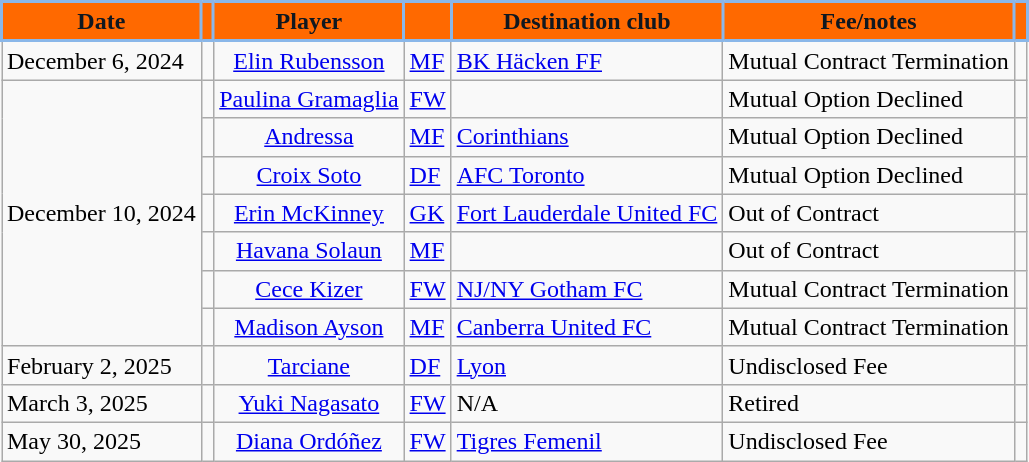<table class="wikitable sortable" style="text-align:left;">
<tr>
<th style="background:#FF6900; color:#101820; border:2px solid #8AB7E9;" width:180px;" data-sort-type="date">Date</th>
<th style="background:#FF6900; color:#101820; border:2px solid #8AB7E9;" width:30px;"></th>
<th style="background:#FF6900; color:#101820; border:2px solid #8AB7E9;" width:200px;">Player</th>
<th style="background:#FF6900; color:#101820; border:2px solid #8AB7E9;" width:55px;"></th>
<th style="background:#FF6900; color:#101820; border:2px solid #8AB7E9;" width:200px;">Destination club</th>
<th style="background:#FF6900; color:#101820; border:2px solid #8AB7E9;" width:450px;">Fee/notes</th>
<th style="background:#FF6900; color:#101820; border:2px solid #8AB7E9;" width:40px;"></th>
</tr>
<tr>
<td>December 6, 2024</td>
<td align="center"></td>
<td align="center"><a href='#'>Elin Rubensson</a></td>
<td><a href='#'>MF</a></td>
<td> <a href='#'>BK Häcken FF</a></td>
<td>Mutual Contract Termination</td>
<td></td>
</tr>
<tr>
<td rowspan=7>December 10, 2024</td>
<td align="center"></td>
<td align="center"><a href='#'>Paulina Gramaglia</a></td>
<td><a href='#'>FW</a></td>
<td></td>
<td>Mutual Option Declined</td>
<td></td>
</tr>
<tr>
<td align="center"></td>
<td align="center"><a href='#'>Andressa</a></td>
<td><a href='#'>MF</a></td>
<td> <a href='#'>Corinthians</a></td>
<td>Mutual Option Declined</td>
<td></td>
</tr>
<tr>
<td align="center"></td>
<td align="center"><a href='#'>Croix Soto</a></td>
<td><a href='#'>DF</a></td>
<td> <a href='#'>AFC Toronto</a></td>
<td>Mutual Option Declined</td>
<td></td>
</tr>
<tr>
<td align="center"></td>
<td align="center"><a href='#'>Erin McKinney</a></td>
<td><a href='#'>GK</a></td>
<td> <a href='#'>Fort Lauderdale United FC</a></td>
<td>Out of Contract</td>
<td></td>
</tr>
<tr>
<td align="center"></td>
<td align="center"><a href='#'>Havana Solaun</a></td>
<td><a href='#'>MF</a></td>
<td></td>
<td>Out of Contract</td>
<td></td>
</tr>
<tr>
<td align="center"></td>
<td align="center"><a href='#'>Cece Kizer</a></td>
<td><a href='#'>FW</a></td>
<td> <a href='#'>NJ/NY Gotham FC</a></td>
<td>Mutual Contract Termination</td>
<td></td>
</tr>
<tr>
<td align="center"></td>
<td align="center"><a href='#'>Madison Ayson</a></td>
<td><a href='#'>MF</a></td>
<td> <a href='#'>Canberra United FC</a></td>
<td>Mutual Contract Termination</td>
<td></td>
</tr>
<tr>
<td>February 2, 2025</td>
<td align="center"></td>
<td align="center"><a href='#'>Tarciane</a></td>
<td><a href='#'>DF</a></td>
<td> <a href='#'>Lyon</a></td>
<td>Undisclosed Fee</td>
<td></td>
</tr>
<tr>
<td>March 3, 2025</td>
<td align="center"></td>
<td align="center"><a href='#'>Yuki Nagasato</a></td>
<td><a href='#'>FW</a></td>
<td>N/A</td>
<td>Retired</td>
<td></td>
</tr>
<tr>
<td>May 30, 2025</td>
<td align="center"></td>
<td align="center"><a href='#'>Diana Ordóñez</a></td>
<td><a href='#'>FW</a></td>
<td> <a href='#'>Tigres Femenil</a></td>
<td>Undisclosed Fee</td>
<td></td>
</tr>
</table>
